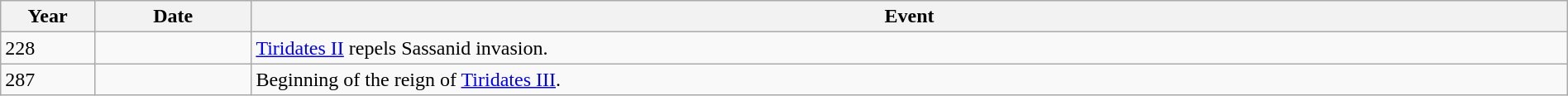<table class="wikitable" width="100%">
<tr>
<th style="width:6%">Year</th>
<th style="width:10%">Date</th>
<th>Event</th>
</tr>
<tr>
<td>228</td>
<td></td>
<td><a href='#'>Tiridates II</a> repels Sassanid invasion.</td>
</tr>
<tr>
<td>287</td>
<td></td>
<td>Beginning of the reign of <a href='#'>Tiridates III</a>.</td>
</tr>
</table>
